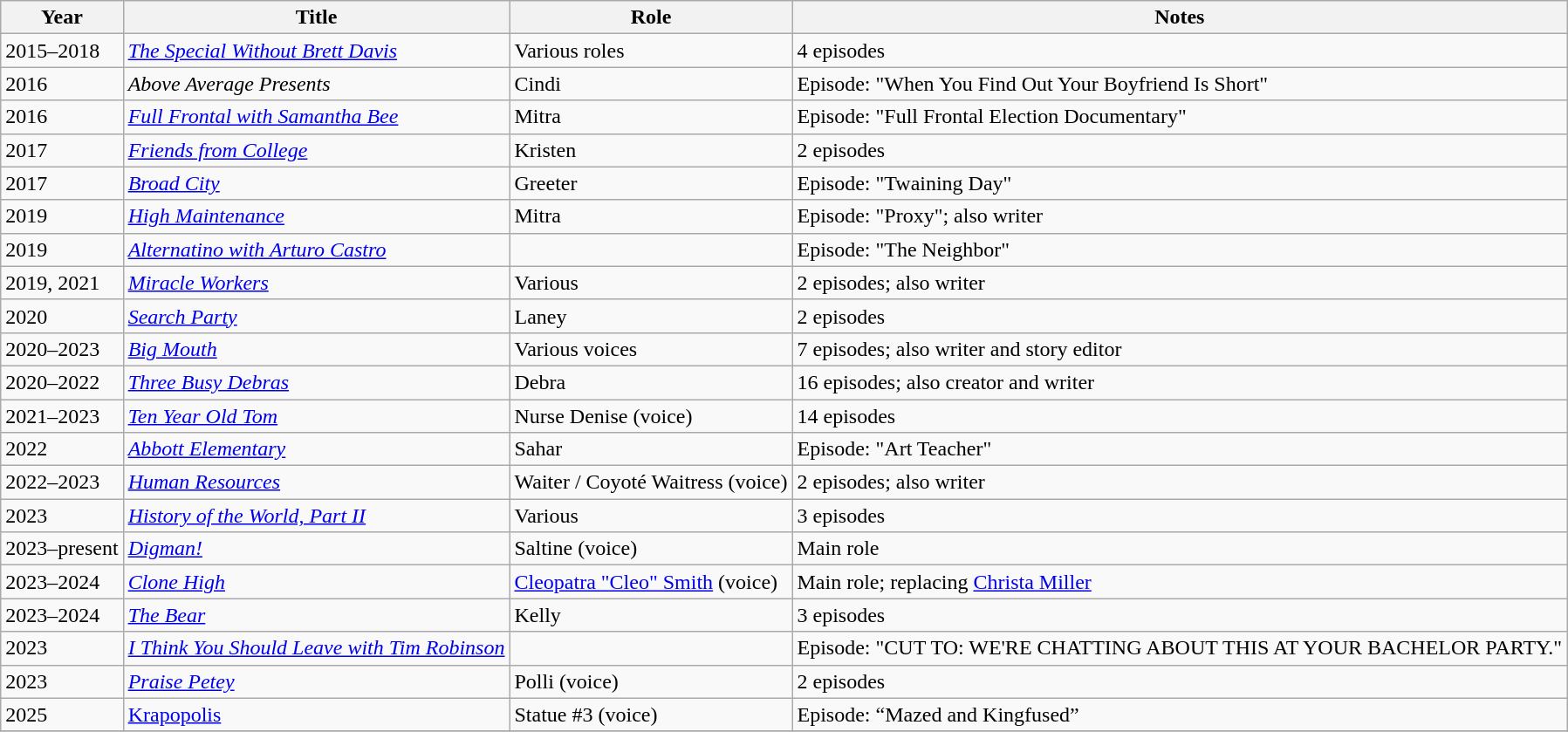<table class="wikitable sortable">
<tr>
<th>Year</th>
<th>Title</th>
<th>Role</th>
<th>Notes</th>
</tr>
<tr>
<td>2015–2018</td>
<td><em><a href='#'>The Special Without Brett Davis</a></em></td>
<td>Various roles</td>
<td>4 episodes</td>
</tr>
<tr>
<td>2016</td>
<td><em>Above Average Presents</em></td>
<td>Cindi</td>
<td>Episode: "When You Find Out Your Boyfriend Is Short"</td>
</tr>
<tr>
<td>2016</td>
<td><em><a href='#'>Full Frontal with Samantha Bee</a></em></td>
<td>Mitra</td>
<td>Episode: "Full Frontal Election Documentary"</td>
</tr>
<tr>
<td>2017</td>
<td><em><a href='#'>Friends from College</a></em></td>
<td>Kristen</td>
<td>2 episodes</td>
</tr>
<tr>
<td>2017</td>
<td><em><a href='#'>Broad City</a></em></td>
<td>Greeter</td>
<td>Episode: "Twaining Day"</td>
</tr>
<tr>
<td>2019</td>
<td><em><a href='#'>High Maintenance</a></em></td>
<td>Mitra</td>
<td>Episode: "Proxy"; also writer</td>
</tr>
<tr>
<td>2019</td>
<td><em><a href='#'>Alternatino with Arturo Castro</a></em></td>
<td></td>
<td>Episode: "The Neighbor"</td>
</tr>
<tr>
<td>2019, 2021</td>
<td><a href='#'><em>Miracle Workers</em></a></td>
<td>Various</td>
<td>2 episodes; also writer</td>
</tr>
<tr>
<td>2020</td>
<td><a href='#'><em>Search Party</em></a></td>
<td>Laney</td>
<td>2 episodes</td>
</tr>
<tr>
<td>2020–2023</td>
<td><a href='#'><em>Big Mouth</em></a></td>
<td>Various voices</td>
<td>7 episodes; also writer and story editor</td>
</tr>
<tr>
<td>2020–2022</td>
<td><em><a href='#'>Three Busy Debras</a></em></td>
<td>Debra</td>
<td>16 episodes; also creator and writer</td>
</tr>
<tr>
<td>2021–2023</td>
<td><em><a href='#'>Ten Year Old Tom</a></em></td>
<td>Nurse Denise (voice)</td>
<td>14 episodes</td>
</tr>
<tr>
<td>2022</td>
<td><em><a href='#'>Abbott Elementary</a></em></td>
<td>Sahar</td>
<td>Episode: "Art Teacher"</td>
</tr>
<tr>
<td>2022–2023</td>
<td><a href='#'><em>Human Resources</em></a></td>
<td>Waiter / Coyoté Waitress (voice)</td>
<td>2 episodes; also writer</td>
</tr>
<tr>
<td>2023</td>
<td><em><a href='#'>History of the World, Part II</a></em></td>
<td>Various</td>
<td>3 episodes</td>
</tr>
<tr>
<td>2023–present</td>
<td><em><a href='#'>Digman!</a></em></td>
<td>Saltine (voice)</td>
<td>Main role</td>
</tr>
<tr>
<td>2023–2024</td>
<td><em><a href='#'>Clone High</a></em></td>
<td><a href='#'>Cleopatra "Cleo" Smith</a> (voice)</td>
<td>Main role; replacing <a href='#'>Christa Miller</a></td>
</tr>
<tr>
<td>2023–2024</td>
<td><em><a href='#'>The Bear</a></em></td>
<td>Kelly</td>
<td>3 episodes</td>
</tr>
<tr>
<td>2023</td>
<td><em><a href='#'>I Think You Should Leave with Tim Robinson</a></em></td>
<td></td>
<td>Episode: "CUT TO: WE'RE CHATTING ABOUT THIS AT YOUR BACHELOR PARTY."</td>
</tr>
<tr>
<td>2023</td>
<td><em><a href='#'>Praise Petey</a></em></td>
<td>Polli (voice)</td>
<td>2 episodes</td>
</tr>
<tr>
<td>2025</td>
<td><a href='#'>Krapopolis</a></td>
<td>Statue #3 (voice)</td>
<td>Episode: “Mazed and Kingfused”</td>
</tr>
<tr>
</tr>
</table>
